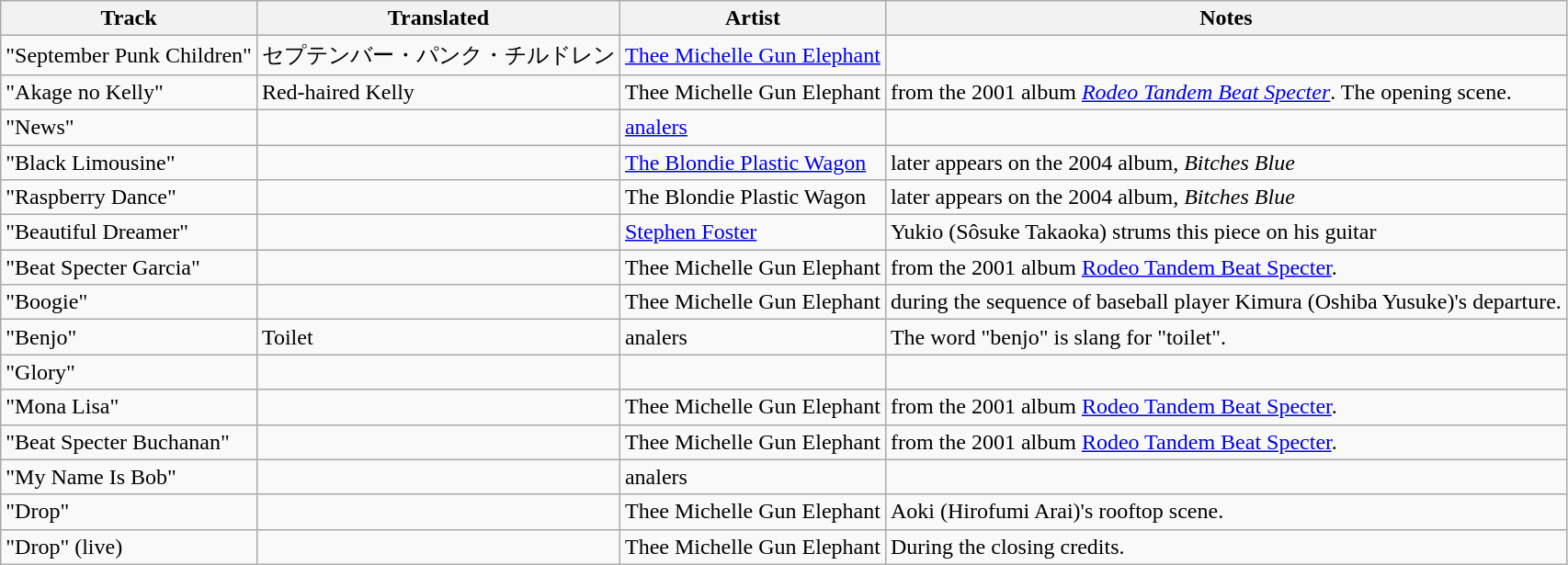<table class="wikitable sortable" align=center>
<tr>
<th>Track</th>
<th>Translated</th>
<th>Artist</th>
<th>Notes</th>
</tr>
<tr>
<td>"September Punk Children"</td>
<td>セプテンバー・パンク・チルドレン</td>
<td><a href='#'>Thee Michelle Gun Elephant</a></td>
<td></td>
</tr>
<tr>
<td>"Akage no Kelly"</td>
<td>Red-haired Kelly</td>
<td>Thee Michelle Gun Elephant</td>
<td>from the 2001 album <em><a href='#'>Rodeo Tandem Beat Specter</a></em>. The opening scene.</td>
</tr>
<tr>
<td>"News"</td>
<td></td>
<td><a href='#'>analers</a></td>
<td></td>
</tr>
<tr>
<td>"Black Limousine"</td>
<td></td>
<td><a href='#'>The Blondie Plastic Wagon</a></td>
<td>later appears on the 2004 album, <em>Bitches Blue</em></td>
</tr>
<tr>
<td>"Raspberry Dance"</td>
<td></td>
<td>The Blondie Plastic Wagon</td>
<td>later appears on the 2004 album, <em>Bitches Blue</em></td>
</tr>
<tr>
<td>"Beautiful Dreamer"</td>
<td></td>
<td><a href='#'>Stephen Foster</a></td>
<td>Yukio (Sôsuke Takaoka) strums this piece on his guitar</td>
</tr>
<tr>
<td>"Beat Specter Garcia"</td>
<td></td>
<td>Thee Michelle Gun Elephant</td>
<td>from the 2001 album <a href='#'>Rodeo Tandem Beat Specter</a>.</td>
</tr>
<tr>
<td>"Boogie"</td>
<td></td>
<td>Thee Michelle Gun Elephant</td>
<td>during the sequence of baseball player Kimura (Oshiba Yusuke)'s departure.</td>
</tr>
<tr>
<td>"Benjo"</td>
<td>Toilet</td>
<td>analers</td>
<td>The word "benjo" is slang for "toilet".</td>
</tr>
<tr>
<td>"Glory"</td>
<td></td>
<td></td>
<td></td>
</tr>
<tr>
<td>"Mona Lisa"</td>
<td></td>
<td>Thee Michelle Gun Elephant</td>
<td>from the 2001 album <a href='#'>Rodeo Tandem Beat Specter</a>.</td>
</tr>
<tr>
<td>"Beat Specter Buchanan"</td>
<td></td>
<td>Thee Michelle Gun Elephant</td>
<td>from the 2001 album <a href='#'>Rodeo Tandem Beat Specter</a>.</td>
</tr>
<tr>
<td>"My Name Is Bob"</td>
<td></td>
<td>analers</td>
<td></td>
</tr>
<tr>
<td>"Drop"</td>
<td></td>
<td>Thee Michelle Gun Elephant</td>
<td>Aoki (Hirofumi Arai)'s rooftop scene.</td>
</tr>
<tr>
<td>"Drop" (live)</td>
<td></td>
<td>Thee Michelle Gun Elephant</td>
<td>During the closing credits.</td>
</tr>
</table>
